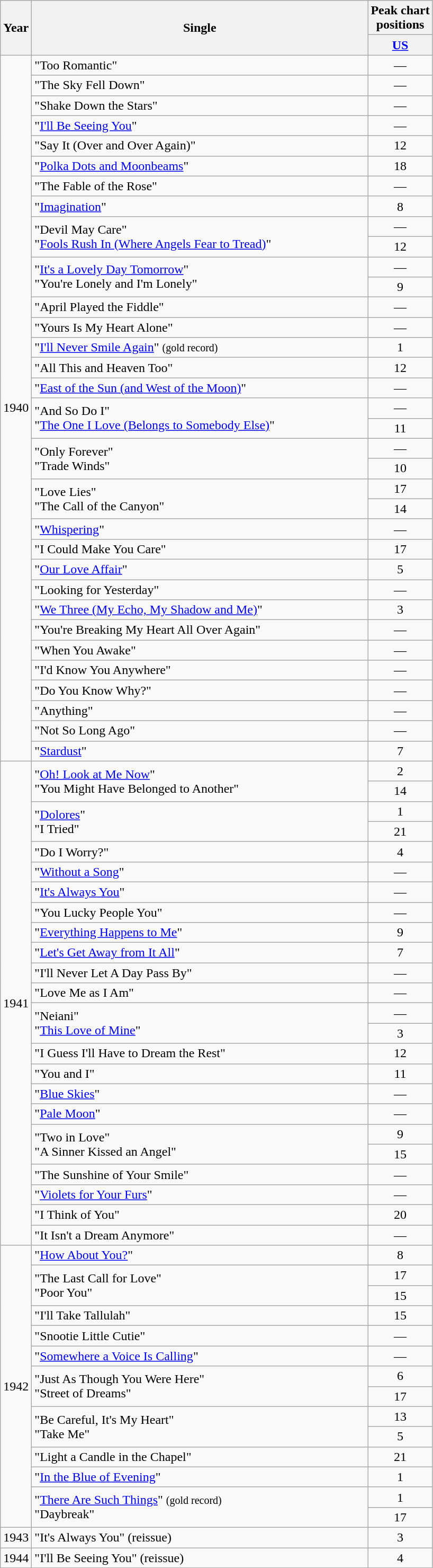<table class="wikitable" plainrowheaders" style="text-align:center">
<tr>
<th rowspan="2">Year</th>
<th rowspan=2 style=width:26em;>Single</th>
<th>Peak chart<br>positions</th>
</tr>
<tr>
<th><a href='#'>US</a></th>
</tr>
<tr>
<td rowspan="35">1940</td>
<td style="text-align:left;">"Too Romantic"</td>
<td>—</td>
</tr>
<tr>
<td style="text-align:left;">"The Sky Fell Down"</td>
<td>—</td>
</tr>
<tr>
<td style="text-align:left;">"Shake Down the Stars"</td>
<td>—</td>
</tr>
<tr>
<td style="text-align:left;">"<a href='#'>I'll Be Seeing You</a>"</td>
<td>—</td>
</tr>
<tr>
<td style="text-align:left;">"Say It (Over and Over Again)"</td>
<td>12</td>
</tr>
<tr>
<td style="text-align:left;">"<a href='#'>Polka Dots and Moonbeams</a>"</td>
<td>18</td>
</tr>
<tr>
<td style="text-align:left;">"The Fable of the Rose"</td>
<td>—</td>
</tr>
<tr>
<td style="text-align:left;">"<a href='#'>Imagination</a>"</td>
<td>8</td>
</tr>
<tr>
<td rowspan="2" style="text-align:left;">"Devil May Care"<br>"<a href='#'>Fools Rush In (Where Angels Fear to Tread)</a>"</td>
<td>—</td>
</tr>
<tr>
<td>12</td>
</tr>
<tr>
<td rowspan="2" style="text-align:left;">"<a href='#'>It's a Lovely Day Tomorrow</a>" <br>"You're Lonely and I'm Lonely"</td>
<td>—</td>
</tr>
<tr>
<td>9</td>
</tr>
<tr>
<td style="text-align:left;">"April Played the Fiddle"</td>
<td>—</td>
</tr>
<tr>
<td style="text-align:left;">"Yours Is My Heart Alone"</td>
<td>—</td>
</tr>
<tr>
<td style="text-align:left;">"<a href='#'>I'll Never Smile Again</a>" <small>(gold record)</small></td>
<td>1</td>
</tr>
<tr>
<td style="text-align:left;">"All This and Heaven Too"</td>
<td>12</td>
</tr>
<tr>
<td style="text-align:left;">"<a href='#'>East of the Sun (and West of the Moon)</a>"</td>
<td>—</td>
</tr>
<tr>
<td rowspan="2" style="text-align:left;">"And So Do I"<br>"<a href='#'>The One I Love (Belongs to Somebody Else)</a>"</td>
<td>—</td>
</tr>
<tr>
<td>11</td>
</tr>
<tr>
<td rowspan="2" style="text-align:left;">"Only Forever"<br>"Trade Winds"</td>
<td>—</td>
</tr>
<tr>
<td>10</td>
</tr>
<tr>
<td rowspan="2" style="text-align:left;">"Love Lies"<br>"The Call of the Canyon"</td>
<td>17</td>
</tr>
<tr>
<td>14</td>
</tr>
<tr>
<td style="text-align:left;">"<a href='#'>Whispering</a>"</td>
<td>—</td>
</tr>
<tr>
<td style="text-align:left;">"I Could Make You Care"</td>
<td>17</td>
</tr>
<tr>
<td style="text-align:left;">"<a href='#'>Our Love Affair</a>"</td>
<td>5</td>
</tr>
<tr>
<td style="text-align:left;">"Looking for Yesterday"</td>
<td>—</td>
</tr>
<tr>
<td style="text-align:left;">"<a href='#'>We Three (My Echo, My Shadow and Me)</a>"</td>
<td>3</td>
</tr>
<tr>
<td style="text-align:left;">"You're Breaking My Heart All Over Again"</td>
<td>—</td>
</tr>
<tr>
<td style="text-align:left;">"When You Awake"</td>
<td>—</td>
</tr>
<tr>
<td style="text-align:left;">"I'd Know You Anywhere"</td>
<td>—</td>
</tr>
<tr>
<td style="text-align:left;">"Do You Know Why?"</td>
<td>—</td>
</tr>
<tr>
<td style="text-align:left;">"Anything"</td>
<td>—</td>
</tr>
<tr>
<td style="text-align:left;">"Not So Long Ago"</td>
<td>—</td>
</tr>
<tr>
<td style="text-align:left;">"<a href='#'>Stardust</a>"</td>
<td>7</td>
</tr>
<tr>
<td rowspan="24">1941</td>
<td rowspan="2" style="text-align:left;">"<a href='#'>Oh! Look at Me Now</a>" <br>"You Might Have Belonged to Another"</td>
<td>2</td>
</tr>
<tr>
<td>14</td>
</tr>
<tr>
<td rowspan="2" style="text-align:left;">"<a href='#'>Dolores</a>" <br>"I Tried"</td>
<td>1</td>
</tr>
<tr>
<td>21</td>
</tr>
<tr>
<td style="text-align:left;">"Do I Worry?"</td>
<td>4</td>
</tr>
<tr>
<td style="text-align:left;">"<a href='#'>Without a Song</a>"</td>
<td>—</td>
</tr>
<tr>
<td style="text-align:left;">"<a href='#'>It's Always You</a>"</td>
<td>—</td>
</tr>
<tr>
<td style="text-align:left;">"You Lucky People You"</td>
<td>—</td>
</tr>
<tr>
<td style="text-align:left;">"<a href='#'>Everything Happens to Me</a>"</td>
<td>9</td>
</tr>
<tr>
<td style="text-align:left;">"<a href='#'>Let's Get Away from It All</a>"</td>
<td>7</td>
</tr>
<tr>
<td style="text-align:left;">"I'll Never Let A Day Pass By"</td>
<td>—</td>
</tr>
<tr>
<td style="text-align:left;">"Love Me as I Am"</td>
<td>—</td>
</tr>
<tr>
<td rowspan="2" style="text-align:left;">"Neiani"<br>"<a href='#'>This Love of Mine</a>"</td>
<td>—</td>
</tr>
<tr>
<td>3</td>
</tr>
<tr>
<td style="text-align:left;">"I Guess I'll Have to Dream the Rest"</td>
<td>12</td>
</tr>
<tr>
<td style="text-align:left;">"You and I"</td>
<td>11</td>
</tr>
<tr>
<td style="text-align:left;">"<a href='#'>Blue Skies</a>"</td>
<td>—</td>
</tr>
<tr>
<td style="text-align:left;">"<a href='#'>Pale Moon</a>"</td>
<td>—</td>
</tr>
<tr>
<td rowspan="2" style="text-align:left;">"Two in Love"<br>"A Sinner Kissed an Angel"</td>
<td>9</td>
</tr>
<tr>
<td>15</td>
</tr>
<tr>
<td style="text-align:left;">"The Sunshine of Your Smile"</td>
<td>—</td>
</tr>
<tr>
<td style="text-align:left;">"<a href='#'>Violets for Your Furs</a>"</td>
<td>—</td>
</tr>
<tr>
<td style="text-align:left;">"I Think of You"</td>
<td>20</td>
</tr>
<tr>
<td style="text-align:left;">"It Isn't a Dream Anymore"</td>
<td>—</td>
</tr>
<tr>
<td rowspan="14">1942</td>
<td style="text-align:left;">"<a href='#'>How About You?</a>"</td>
<td>8</td>
</tr>
<tr>
<td rowspan="2" style="text-align:left;">"The Last Call for Love"<br>"Poor You"</td>
<td>17</td>
</tr>
<tr>
<td>15</td>
</tr>
<tr>
<td style="text-align:left;">"I'll Take Tallulah"</td>
<td>15</td>
</tr>
<tr>
<td style="text-align:left;">"Snootie Little Cutie"</td>
<td>—</td>
</tr>
<tr>
<td style="text-align:left;">"<a href='#'>Somewhere a Voice Is Calling</a>"</td>
<td>—</td>
</tr>
<tr>
<td rowspan="2" style="text-align:left;">"Just As Though You Were Here"<br>"Street of Dreams"</td>
<td>6</td>
</tr>
<tr>
<td>17</td>
</tr>
<tr>
<td rowspan="2" style="text-align:left;">"Be Careful, It's My Heart"<br>"Take Me"</td>
<td>13</td>
</tr>
<tr>
<td>5</td>
</tr>
<tr>
<td style="text-align:left;">"Light a Candle in the Chapel"</td>
<td>21</td>
</tr>
<tr>
<td style="text-align:left;">"<a href='#'>In the Blue of Evening</a>"</td>
<td>1</td>
</tr>
<tr>
<td rowspan="2" style="text-align:left;">"<a href='#'>There Are Such Things</a>" <small>(gold record)</small><br>"Daybreak"</td>
<td>1</td>
</tr>
<tr>
<td>17</td>
</tr>
<tr>
<td>1943</td>
<td style="text-align:left;">"It's Always You" (reissue)</td>
<td>3</td>
</tr>
<tr>
<td>1944</td>
<td style="text-align:left;">"I'll Be Seeing You" (reissue)</td>
<td>4</td>
</tr>
</table>
